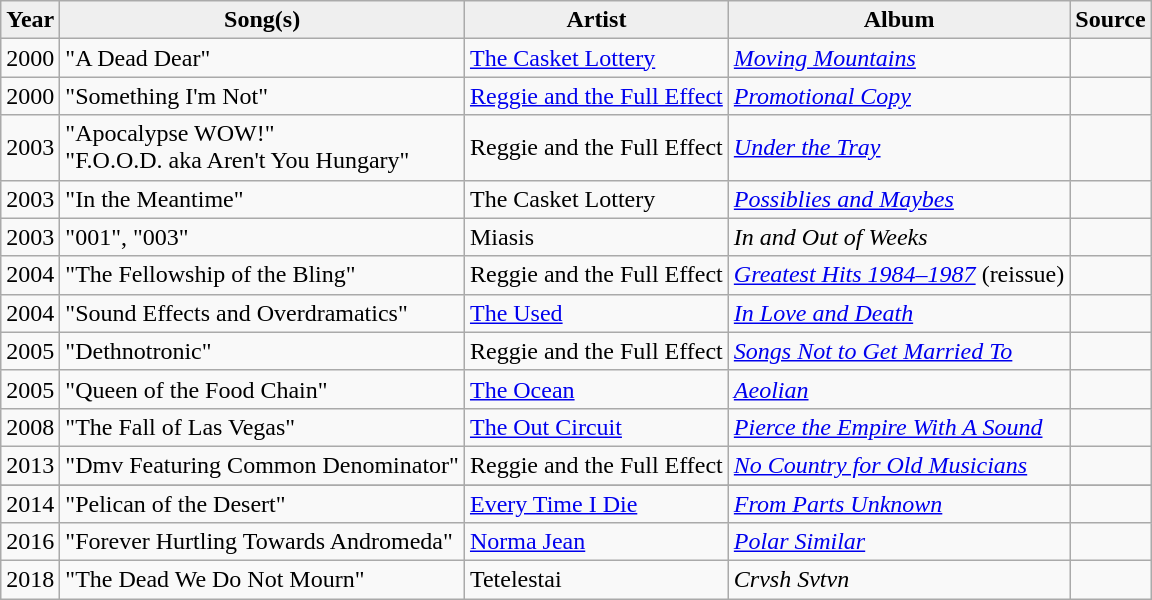<table class="wikitable sortable">
<tr>
<th style="background:#efefef;">Year</th>
<th style="background:#efefef;">Song(s)</th>
<th style="background:#efefef;">Artist</th>
<th style="background:#efefef;">Album</th>
<th style="background:#efefef;">Source</th>
</tr>
<tr>
<td>2000</td>
<td>"A Dead Dear"</td>
<td><a href='#'>The Casket Lottery</a></td>
<td><em><a href='#'>Moving Mountains</a></em></td>
<td></td>
</tr>
<tr>
<td>2000</td>
<td>"Something I'm Not"</td>
<td><a href='#'>Reggie and the Full Effect</a></td>
<td><em><a href='#'>Promotional Copy</a></em></td>
<td></td>
</tr>
<tr>
<td>2003</td>
<td>"Apocalypse WOW!"<br>"F.O.O.D. aka Aren't You Hungary"</td>
<td>Reggie and the Full Effect</td>
<td><em><a href='#'>Under the Tray</a></em></td>
<td></td>
</tr>
<tr>
<td>2003</td>
<td>"In the Meantime"</td>
<td>The Casket Lottery</td>
<td><em><a href='#'>Possiblies and Maybes</a></em></td>
<td></td>
</tr>
<tr>
<td>2003</td>
<td>"001", "003"</td>
<td>Miasis</td>
<td><em>In and Out of Weeks</em></td>
<td></td>
</tr>
<tr>
<td>2004</td>
<td>"The Fellowship of the Bling"</td>
<td>Reggie and the Full Effect</td>
<td><em><a href='#'>Greatest Hits 1984–1987</a></em> (reissue)</td>
<td></td>
</tr>
<tr>
<td>2004</td>
<td>"Sound Effects and Overdramatics"</td>
<td><a href='#'>The Used</a></td>
<td><em><a href='#'>In Love and Death</a></em></td>
<td></td>
</tr>
<tr>
<td>2005</td>
<td>"Dethnotronic"</td>
<td>Reggie and the Full Effect</td>
<td><em><a href='#'>Songs Not to Get Married To</a></em></td>
<td></td>
</tr>
<tr>
<td>2005</td>
<td>"Queen of the Food Chain"</td>
<td><a href='#'>The Ocean</a></td>
<td><em><a href='#'>Aeolian</a></em></td>
<td></td>
</tr>
<tr>
<td>2008</td>
<td>"The Fall of Las Vegas"</td>
<td><a href='#'>The Out Circuit</a></td>
<td><em><a href='#'>Pierce the Empire With A Sound</a></em></td>
<td></td>
</tr>
<tr>
<td>2013</td>
<td>"Dmv Featuring Common Denominator"</td>
<td>Reggie and the Full Effect</td>
<td><em><a href='#'>No Country for Old Musicians</a></em></td>
<td></td>
</tr>
<tr>
</tr>
<tr>
<td>2014</td>
<td>"Pelican of the Desert"</td>
<td><a href='#'>Every Time I Die</a></td>
<td><em><a href='#'>From Parts Unknown</a></em></td>
<td></td>
</tr>
<tr>
<td>2016</td>
<td>"Forever Hurtling Towards Andromeda"</td>
<td><a href='#'>Norma Jean</a></td>
<td><em><a href='#'>Polar Similar</a></em></td>
<td></td>
</tr>
<tr>
<td>2018</td>
<td>"The Dead We Do Not Mourn"</td>
<td>Tetelestai</td>
<td><em>Crvsh Svtvn</em></td>
<td></td>
</tr>
</table>
